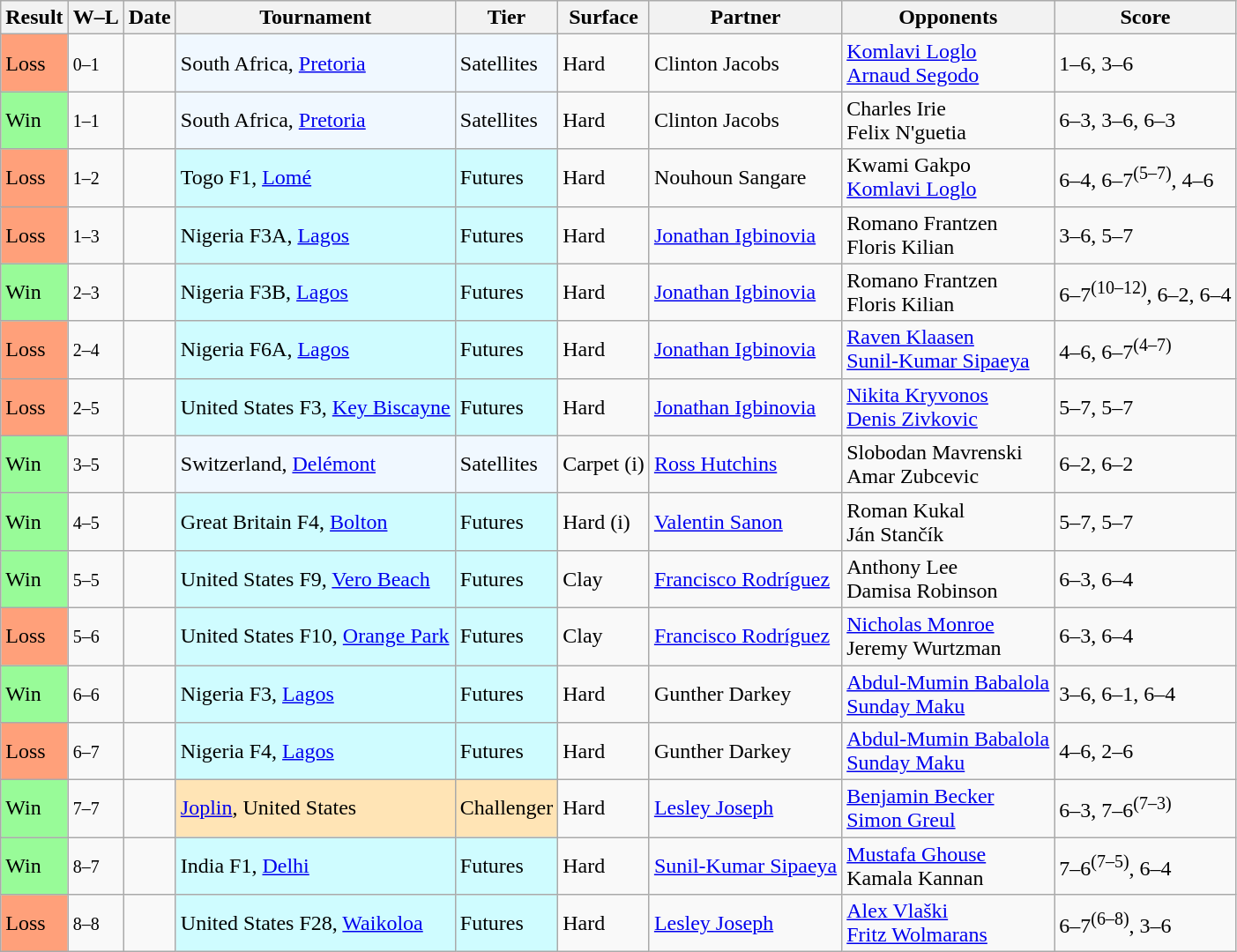<table class="sortable wikitable">
<tr>
<th>Result</th>
<th class="unsortable">W–L</th>
<th>Date</th>
<th>Tournament</th>
<th>Tier</th>
<th>Surface</th>
<th>Partner</th>
<th>Opponents</th>
<th class="unsortable">Score</th>
</tr>
<tr>
<td style="background:#ffa07a;">Loss</td>
<td><small>0–1</small></td>
<td></td>
<td style="background:#f0f8ff">South Africa, <a href='#'>Pretoria</a></td>
<td style="background:#f0f8ff">Satellites</td>
<td>Hard</td>
<td> Clinton Jacobs</td>
<td> <a href='#'>Komlavi Loglo</a><br> <a href='#'>Arnaud Segodo</a></td>
<td>1–6, 3–6</td>
</tr>
<tr>
<td style="background:#98fb98;">Win</td>
<td><small>1–1</small></td>
<td></td>
<td style="background:#f0f8ff">South Africa, <a href='#'>Pretoria</a></td>
<td style="background:#f0f8ff">Satellites</td>
<td>Hard</td>
<td> Clinton Jacobs</td>
<td> Charles Irie<br> Felix N'guetia</td>
<td>6–3, 3–6, 6–3</td>
</tr>
<tr>
<td style="background:#ffa07a;">Loss</td>
<td><small>1–2</small></td>
<td></td>
<td style="background:#cffcff;">Togo F1, <a href='#'>Lomé</a></td>
<td style="background:#cffcff;">Futures</td>
<td>Hard</td>
<td> Nouhoun Sangare</td>
<td> Kwami Gakpo<br> <a href='#'>Komlavi Loglo</a></td>
<td>6–4, 6–7<sup>(5–7)</sup>, 4–6</td>
</tr>
<tr>
<td style="background:#ffa07a;">Loss</td>
<td><small>1–3</small></td>
<td></td>
<td style="background:#cffcff;">Nigeria F3A, <a href='#'>Lagos</a></td>
<td style="background:#cffcff;">Futures</td>
<td>Hard</td>
<td> <a href='#'>Jonathan Igbinovia</a></td>
<td> Romano Frantzen<br> Floris Kilian</td>
<td>3–6, 5–7</td>
</tr>
<tr>
<td style="background:#98fb98;">Win</td>
<td><small>2–3</small></td>
<td></td>
<td style="background:#cffcff;">Nigeria F3B, <a href='#'>Lagos</a></td>
<td style="background:#cffcff;">Futures</td>
<td>Hard</td>
<td> <a href='#'>Jonathan Igbinovia</a></td>
<td> Romano Frantzen<br> Floris Kilian</td>
<td>6–7<sup>(10–12)</sup>, 6–2, 6–4</td>
</tr>
<tr>
<td style="background:#ffa07a;">Loss</td>
<td><small>2–4</small></td>
<td></td>
<td style="background:#cffcff;">Nigeria F6A, <a href='#'>Lagos</a></td>
<td style="background:#cffcff;">Futures</td>
<td>Hard</td>
<td> <a href='#'>Jonathan Igbinovia</a></td>
<td> <a href='#'>Raven Klaasen</a><br> <a href='#'>Sunil-Kumar Sipaeya</a></td>
<td>4–6, 6–7<sup>(4–7)</sup></td>
</tr>
<tr>
<td style="background:#ffa07a;">Loss</td>
<td><small>2–5</small></td>
<td></td>
<td style="background:#cffcff;">United States F3, <a href='#'>Key Biscayne</a></td>
<td style="background:#cffcff;">Futures</td>
<td>Hard</td>
<td> <a href='#'>Jonathan Igbinovia</a></td>
<td> <a href='#'>Nikita Kryvonos</a><br> <a href='#'>Denis Zivkovic</a></td>
<td>5–7, 5–7</td>
</tr>
<tr>
<td style="background:#98fb98;">Win</td>
<td><small>3–5</small></td>
<td></td>
<td style="background:#f0f8ff">Switzerland, <a href='#'>Delémont</a></td>
<td style="background:#f0f8ff">Satellites</td>
<td>Carpet (i)</td>
<td> <a href='#'>Ross Hutchins</a></td>
<td> Slobodan Mavrenski<br> Amar Zubcevic</td>
<td>6–2, 6–2</td>
</tr>
<tr>
<td style="background:#98fb98;">Win</td>
<td><small>4–5</small></td>
<td></td>
<td style="background:#cffcff;">Great Britain F4, <a href='#'>Bolton</a></td>
<td style="background:#cffcff;">Futures</td>
<td>Hard (i)</td>
<td> <a href='#'>Valentin Sanon</a></td>
<td> Roman Kukal<br> Ján Stančík</td>
<td>5–7, 5–7</td>
</tr>
<tr>
<td style="background:#98fb98;">Win</td>
<td><small>5–5</small></td>
<td></td>
<td style="background:#cffcff;">United States F9, <a href='#'>Vero Beach</a></td>
<td style="background:#cffcff;">Futures</td>
<td>Clay</td>
<td> <a href='#'>Francisco Rodríguez</a></td>
<td> Anthony Lee<br> Damisa Robinson</td>
<td>6–3, 6–4</td>
</tr>
<tr>
<td style="background:#ffa07a;">Loss</td>
<td><small>5–6</small></td>
<td></td>
<td style="background:#cffcff;">United States F10, <a href='#'>Orange Park</a></td>
<td style="background:#cffcff;">Futures</td>
<td>Clay</td>
<td> <a href='#'>Francisco Rodríguez</a></td>
<td> <a href='#'>Nicholas Monroe</a><br> Jeremy Wurtzman</td>
<td>6–3, 6–4</td>
</tr>
<tr>
<td style="background:#98fb98;">Win</td>
<td><small>6–6</small></td>
<td></td>
<td style="background:#cffcff;">Nigeria F3, <a href='#'>Lagos</a></td>
<td style="background:#cffcff;">Futures</td>
<td>Hard</td>
<td> Gunther Darkey</td>
<td> <a href='#'>Abdul-Mumin Babalola</a><br> <a href='#'>Sunday Maku</a></td>
<td>3–6, 6–1, 6–4</td>
</tr>
<tr>
<td style="background:#ffa07a;">Loss</td>
<td><small>6–7</small></td>
<td></td>
<td style="background:#cffcff;">Nigeria F4, <a href='#'>Lagos</a></td>
<td style="background:#cffcff;">Futures</td>
<td>Hard</td>
<td> Gunther Darkey</td>
<td> <a href='#'>Abdul-Mumin Babalola</a><br> <a href='#'>Sunday Maku</a></td>
<td>4–6, 2–6</td>
</tr>
<tr>
<td style="background:#98fb98;">Win</td>
<td><small>7–7</small></td>
<td><a href='#'></a></td>
<td style="background:moccasin;"><a href='#'>Joplin</a>, United States</td>
<td style="background:moccasin;">Challenger</td>
<td>Hard</td>
<td> <a href='#'>Lesley Joseph</a></td>
<td> <a href='#'>Benjamin Becker</a><br> <a href='#'>Simon Greul</a></td>
<td>6–3, 7–6<sup>(7–3)</sup></td>
</tr>
<tr>
<td style="background:#98fb98;">Win</td>
<td><small>8–7</small></td>
<td></td>
<td style="background:#cffcff;">India F1, <a href='#'>Delhi</a></td>
<td style="background:#cffcff;">Futures</td>
<td>Hard</td>
<td> <a href='#'>Sunil-Kumar Sipaeya</a></td>
<td> <a href='#'>Mustafa Ghouse</a><br> Kamala Kannan</td>
<td>7–6<sup>(7–5)</sup>, 6–4</td>
</tr>
<tr>
<td style="background:#ffa07a;">Loss</td>
<td><small>8–8</small></td>
<td></td>
<td style="background:#cffcff;">United States F28, <a href='#'>Waikoloa</a></td>
<td style="background:#cffcff;">Futures</td>
<td>Hard</td>
<td> <a href='#'>Lesley Joseph</a></td>
<td> <a href='#'>Alex Vlaški</a><br> <a href='#'>Fritz Wolmarans</a></td>
<td>6–7<sup>(6–8)</sup>, 3–6</td>
</tr>
</table>
